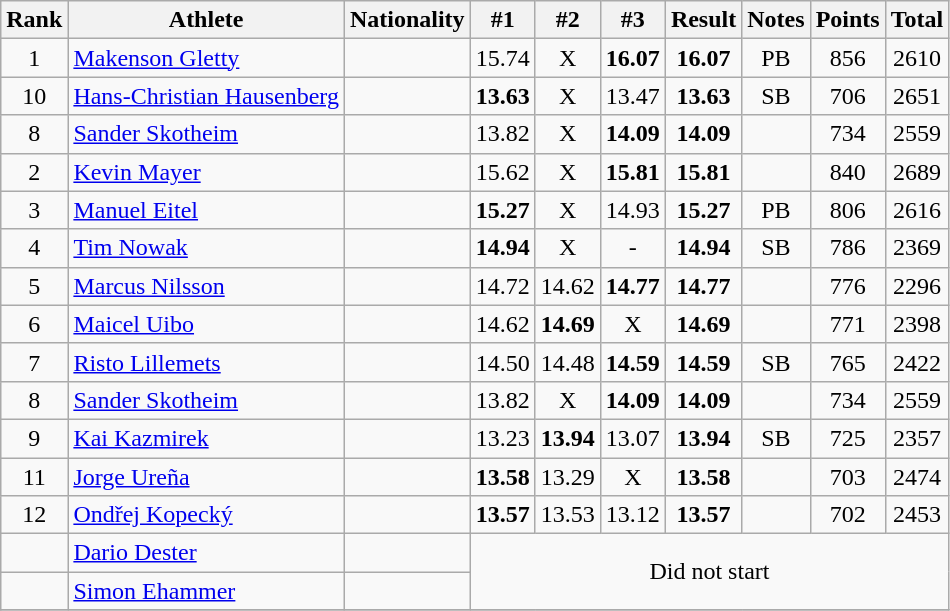<table class="wikitable sortable" style="text-align:center">
<tr>
<th>Rank</th>
<th>Athlete</th>
<th>Nationality</th>
<th>#1</th>
<th>#2</th>
<th>#3</th>
<th>Result</th>
<th>Notes</th>
<th>Points</th>
<th>Total</th>
</tr>
<tr>
<td>1</td>
<td align=left><a href='#'>Makenson Gletty</a></td>
<td align=left></td>
<td>15.74</td>
<td>X</td>
<td><strong>16.07</strong></td>
<td><strong>16.07</strong></td>
<td>PB</td>
<td>856</td>
<td>2610</td>
</tr>
<tr>
<td>10</td>
<td align=left><a href='#'>Hans-Christian Hausenberg</a></td>
<td align=left></td>
<td><strong>13.63</strong></td>
<td>X</td>
<td>13.47</td>
<td><strong>13.63</strong></td>
<td>SB</td>
<td>706</td>
<td>2651</td>
</tr>
<tr>
<td>8</td>
<td align=left><a href='#'>Sander Skotheim</a></td>
<td align=left></td>
<td>13.82</td>
<td>X</td>
<td><strong>14.09</strong></td>
<td><strong>14.09</strong></td>
<td></td>
<td>734</td>
<td>2559</td>
</tr>
<tr>
<td>2</td>
<td align=left><a href='#'>Kevin Mayer</a></td>
<td align=left></td>
<td>15.62</td>
<td>X</td>
<td><strong>15.81</strong></td>
<td><strong>15.81</strong></td>
<td></td>
<td>840</td>
<td>2689</td>
</tr>
<tr>
<td>3</td>
<td align=left><a href='#'>Manuel Eitel</a></td>
<td align=left></td>
<td><strong>15.27</strong></td>
<td>X</td>
<td>14.93</td>
<td><strong>15.27</strong></td>
<td>PB</td>
<td>806</td>
<td>2616</td>
</tr>
<tr>
<td>4</td>
<td align=left><a href='#'>Tim Nowak</a></td>
<td align=left></td>
<td><strong>14.94</strong></td>
<td>X</td>
<td>-</td>
<td><strong>14.94</strong></td>
<td>SB</td>
<td>786</td>
<td>2369</td>
</tr>
<tr>
<td>5</td>
<td align=left><a href='#'>Marcus Nilsson</a></td>
<td align=left></td>
<td>14.72</td>
<td>14.62</td>
<td><strong>14.77</strong></td>
<td><strong>14.77</strong></td>
<td></td>
<td>776</td>
<td>2296</td>
</tr>
<tr>
<td>6</td>
<td align=left><a href='#'>Maicel Uibo</a></td>
<td align=left></td>
<td>14.62</td>
<td><strong>14.69</strong></td>
<td>X</td>
<td><strong>14.69</strong></td>
<td></td>
<td>771</td>
<td>2398</td>
</tr>
<tr>
<td>7</td>
<td align=left><a href='#'>Risto Lillemets</a></td>
<td align=left></td>
<td>14.50</td>
<td>14.48</td>
<td><strong>14.59</strong></td>
<td><strong>14.59</strong></td>
<td>SB</td>
<td>765</td>
<td>2422</td>
</tr>
<tr>
<td>8</td>
<td align=left><a href='#'>Sander Skotheim</a></td>
<td align=left></td>
<td>13.82</td>
<td>X</td>
<td><strong>14.09</strong></td>
<td><strong>14.09</strong></td>
<td></td>
<td>734</td>
<td>2559</td>
</tr>
<tr>
<td>9</td>
<td align=left><a href='#'>Kai Kazmirek</a></td>
<td align=left></td>
<td>13.23</td>
<td><strong>13.94</strong></td>
<td>13.07</td>
<td><strong>13.94</strong></td>
<td>SB</td>
<td>725</td>
<td>2357</td>
</tr>
<tr>
<td>11</td>
<td align=left><a href='#'>Jorge Ureña</a></td>
<td align=left></td>
<td><strong>13.58</strong></td>
<td>13.29</td>
<td>X</td>
<td><strong>13.58</strong></td>
<td></td>
<td>703</td>
<td>2474</td>
</tr>
<tr>
<td>12</td>
<td align=left><a href='#'>Ondřej Kopecký</a></td>
<td align=left></td>
<td><strong>13.57</strong></td>
<td>13.53</td>
<td>13.12</td>
<td><strong>13.57</strong></td>
<td></td>
<td>702</td>
<td>2453</td>
</tr>
<tr>
<td></td>
<td align=left><a href='#'>Dario Dester</a></td>
<td align=left></td>
<td colspan=7 rowspan=2>Did not start</td>
</tr>
<tr>
<td></td>
<td align=left><a href='#'>Simon Ehammer</a></td>
<td align=left></td>
</tr>
<tr>
</tr>
</table>
